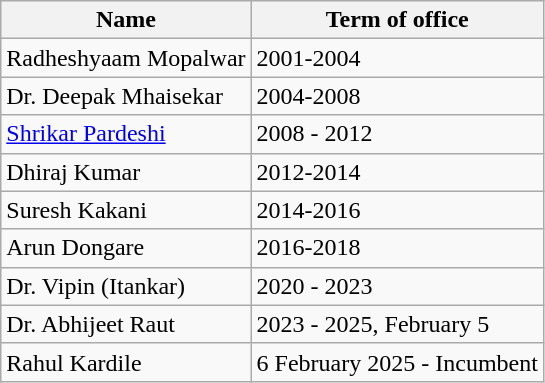<table class="wikitable">
<tr>
<th>Name</th>
<th>Term of office</th>
</tr>
<tr>
<td>Radheshyaam Mopalwar</td>
<td>2001-2004</td>
</tr>
<tr>
<td>Dr. Deepak Mhaisekar</td>
<td>2004-2008</td>
</tr>
<tr>
<td><a href='#'>Shrikar Pardeshi</a></td>
<td>2008 - 2012</td>
</tr>
<tr>
<td>Dhiraj Kumar</td>
<td>2012-2014</td>
</tr>
<tr>
<td>Suresh Kakani</td>
<td>2014-2016</td>
</tr>
<tr>
<td>Arun Dongare</td>
<td>2016-2018</td>
</tr>
<tr>
<td>Dr. Vipin (Itankar)</td>
<td>2020 - 2023</td>
</tr>
<tr>
<td>Dr. Abhijeet Raut</td>
<td>2023 - 2025, February 5</td>
</tr>
<tr>
<td>Rahul Kardile</td>
<td>6 February 2025 - Incumbent</td>
</tr>
</table>
